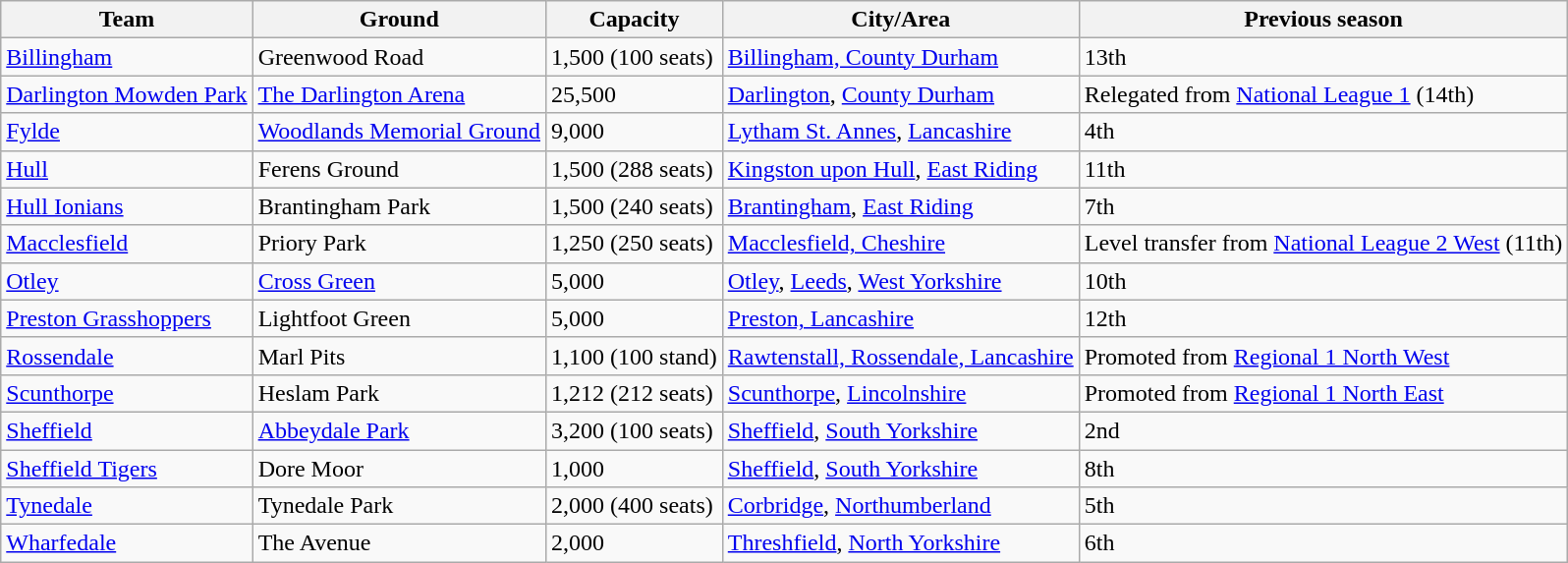<table class="wikitable sortable">
<tr>
<th>Team</th>
<th>Ground</th>
<th>Capacity</th>
<th>City/Area</th>
<th>Previous season</th>
</tr>
<tr>
<td><a href='#'>Billingham</a></td>
<td>Greenwood Road </td>
<td>1,500 (100 seats)</td>
<td><a href='#'>Billingham, County Durham</a></td>
<td>13th</td>
</tr>
<tr>
<td><a href='#'>Darlington Mowden Park</a></td>
<td><a href='#'>The Darlington Arena</a></td>
<td>25,500</td>
<td><a href='#'>Darlington</a>, <a href='#'>County Durham</a></td>
<td>Relegated from <a href='#'>National League 1</a> (14th)</td>
</tr>
<tr>
<td><a href='#'>Fylde</a></td>
<td><a href='#'>Woodlands Memorial Ground</a></td>
<td>9,000</td>
<td><a href='#'>Lytham St. Annes</a>, <a href='#'>Lancashire</a></td>
<td>4th</td>
</tr>
<tr>
<td><a href='#'>Hull</a></td>
<td>Ferens Ground</td>
<td>1,500 (288 seats)</td>
<td><a href='#'>Kingston upon Hull</a>, <a href='#'>East Riding</a></td>
<td>11th</td>
</tr>
<tr>
<td><a href='#'>Hull Ionians</a></td>
<td>Brantingham Park </td>
<td>1,500 (240 seats)</td>
<td><a href='#'>Brantingham</a>, <a href='#'>East Riding</a></td>
<td>7th</td>
</tr>
<tr>
<td><a href='#'>Macclesfield</a></td>
<td>Priory Park</td>
<td>1,250 (250 seats)</td>
<td><a href='#'>Macclesfield, Cheshire</a></td>
<td>Level transfer from <a href='#'>National League 2 West</a> (11th)</td>
</tr>
<tr>
<td><a href='#'>Otley</a></td>
<td><a href='#'>Cross Green</a></td>
<td>5,000</td>
<td><a href='#'>Otley</a>, <a href='#'>Leeds</a>, <a href='#'>West Yorkshire</a></td>
<td>10th</td>
</tr>
<tr>
<td><a href='#'>Preston Grasshoppers</a></td>
<td>Lightfoot Green</td>
<td>5,000</td>
<td><a href='#'>Preston, Lancashire</a></td>
<td>12th</td>
</tr>
<tr>
<td><a href='#'>Rossendale</a></td>
<td>Marl Pits</td>
<td>1,100 (100 stand)</td>
<td><a href='#'>Rawtenstall, Rossendale, Lancashire</a></td>
<td>Promoted from <a href='#'>Regional 1 North West</a></td>
</tr>
<tr>
<td><a href='#'>Scunthorpe</a></td>
<td>Heslam Park</td>
<td>1,212 (212 seats)</td>
<td><a href='#'>Scunthorpe</a>, <a href='#'>Lincolnshire</a></td>
<td>Promoted from <a href='#'>Regional 1 North East</a></td>
</tr>
<tr>
<td><a href='#'>Sheffield</a></td>
<td><a href='#'>Abbeydale Park</a></td>
<td>3,200 (100 seats)</td>
<td><a href='#'>Sheffield</a>, <a href='#'>South Yorkshire</a></td>
<td>2nd</td>
</tr>
<tr>
<td><a href='#'>Sheffield Tigers</a></td>
<td>Dore Moor </td>
<td>1,000</td>
<td><a href='#'>Sheffield</a>, <a href='#'>South Yorkshire</a></td>
<td>8th</td>
</tr>
<tr>
<td><a href='#'>Tynedale</a></td>
<td>Tynedale Park </td>
<td>2,000 (400 seats)</td>
<td><a href='#'>Corbridge</a>, <a href='#'>Northumberland</a></td>
<td>5th</td>
</tr>
<tr>
<td><a href='#'>Wharfedale</a></td>
<td>The Avenue </td>
<td>2,000</td>
<td><a href='#'>Threshfield</a>, <a href='#'>North Yorkshire</a></td>
<td>6th</td>
</tr>
</table>
